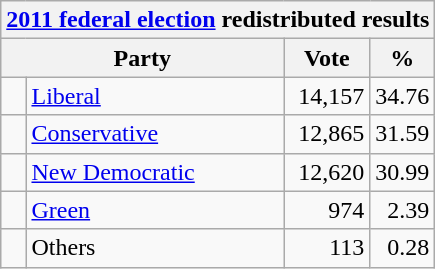<table class="wikitable">
<tr>
<th colspan="4"><a href='#'>2011 federal election</a> redistributed results</th>
</tr>
<tr>
<th bgcolor="#DDDDFF" width="130px" colspan="2">Party</th>
<th bgcolor="#DDDDFF" width="50px">Vote</th>
<th bgcolor="#DDDDFF" width="30px">%</th>
</tr>
<tr>
<td> </td>
<td><a href='#'>Liberal</a></td>
<td align=right>14,157</td>
<td align=right>34.76</td>
</tr>
<tr>
<td> </td>
<td><a href='#'>Conservative</a></td>
<td align=right>12,865</td>
<td align=right>31.59</td>
</tr>
<tr>
<td> </td>
<td><a href='#'>New Democratic</a></td>
<td align=right>12,620</td>
<td align=right>30.99</td>
</tr>
<tr>
<td> </td>
<td><a href='#'>Green</a></td>
<td align=right>974</td>
<td align=right>2.39</td>
</tr>
<tr>
<td> </td>
<td>Others</td>
<td align=right>113</td>
<td align=right>0.28</td>
</tr>
</table>
